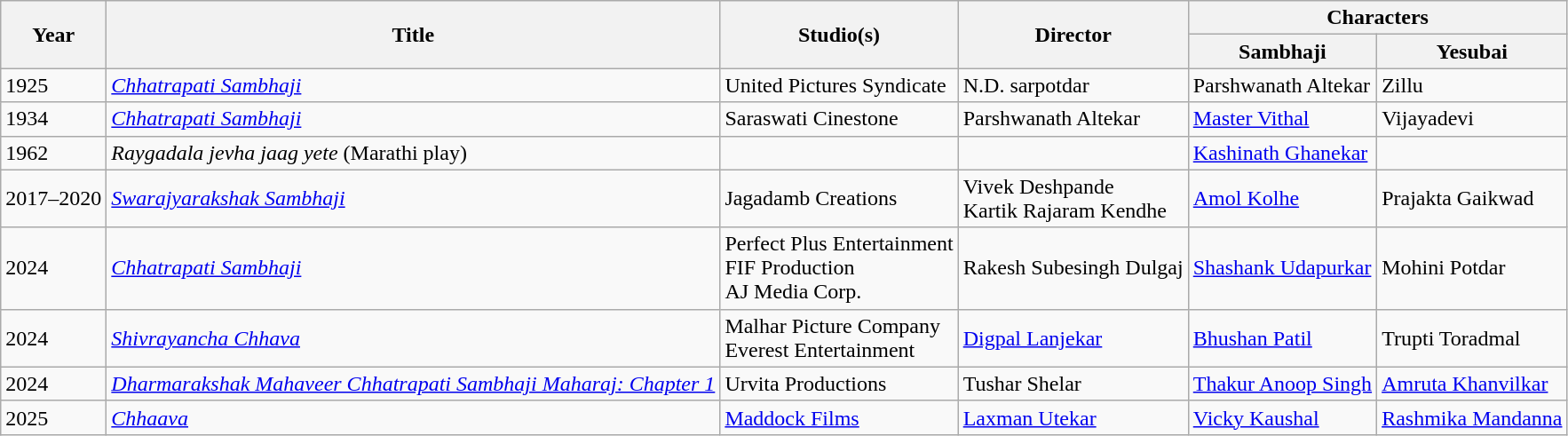<table class="wikitable">
<tr>
<th rowspan="2">Year</th>
<th rowspan="2">Title</th>
<th rowspan="2">Studio(s)</th>
<th rowspan="2">Director</th>
<th colspan="2">Characters</th>
</tr>
<tr>
<th>Sambhaji</th>
<th>Yesubai</th>
</tr>
<tr>
<td>1925</td>
<td><em><a href='#'>Chhatrapati Sambhaji</a></em></td>
<td>United Pictures Syndicate</td>
<td>N.D. sarpotdar</td>
<td>Parshwanath Altekar</td>
<td>Zillu</td>
</tr>
<tr>
<td>1934</td>
<td><em><a href='#'>Chhatrapati Sambhaji</a></em></td>
<td>Saraswati Cinestone</td>
<td>Parshwanath Altekar</td>
<td><a href='#'>Master Vithal</a></td>
<td>Vijayadevi</td>
</tr>
<tr>
<td>1962</td>
<td><em>Raygadala jevha jaag yete</em> (Marathi play)</td>
<td></td>
<td></td>
<td><a href='#'>Kashinath Ghanekar</a></td>
<td></td>
</tr>
<tr>
<td>2017–2020</td>
<td><em><a href='#'>Swarajyarakshak Sambhaji</a></em></td>
<td>Jagadamb Creations</td>
<td>Vivek Deshpande<br>Kartik Rajaram Kendhe</td>
<td><a href='#'>Amol Kolhe</a></td>
<td>Prajakta Gaikwad</td>
</tr>
<tr>
<td>2024</td>
<td><em><a href='#'>Chhatrapati Sambhaji</a></em></td>
<td>Perfect Plus Entertainment<br>FIF Production<br>AJ Media Corp.</td>
<td>Rakesh Subesingh Dulgaj</td>
<td><a href='#'>Shashank Udapurkar</a></td>
<td>Mohini Potdar</td>
</tr>
<tr>
<td>2024</td>
<td><em><a href='#'>Shivrayancha Chhava</a></em></td>
<td>Malhar Picture Company<br>Everest Entertainment</td>
<td><a href='#'>Digpal Lanjekar</a></td>
<td><a href='#'>Bhushan Patil</a></td>
<td>Trupti Toradmal</td>
</tr>
<tr>
<td>2024</td>
<td><em><a href='#'>Dharmarakshak Mahaveer Chhatrapati Sambhaji Maharaj: Chapter 1</a></em></td>
<td>Urvita Productions</td>
<td>Tushar Shelar</td>
<td><a href='#'>Thakur Anoop Singh</a></td>
<td><a href='#'>Amruta Khanvilkar</a></td>
</tr>
<tr>
<td>2025</td>
<td><em><a href='#'>Chhaava</a></em></td>
<td><a href='#'>Maddock Films</a></td>
<td><a href='#'>Laxman Utekar</a></td>
<td><a href='#'>Vicky Kaushal</a></td>
<td><a href='#'>Rashmika Mandanna</a></td>
</tr>
</table>
